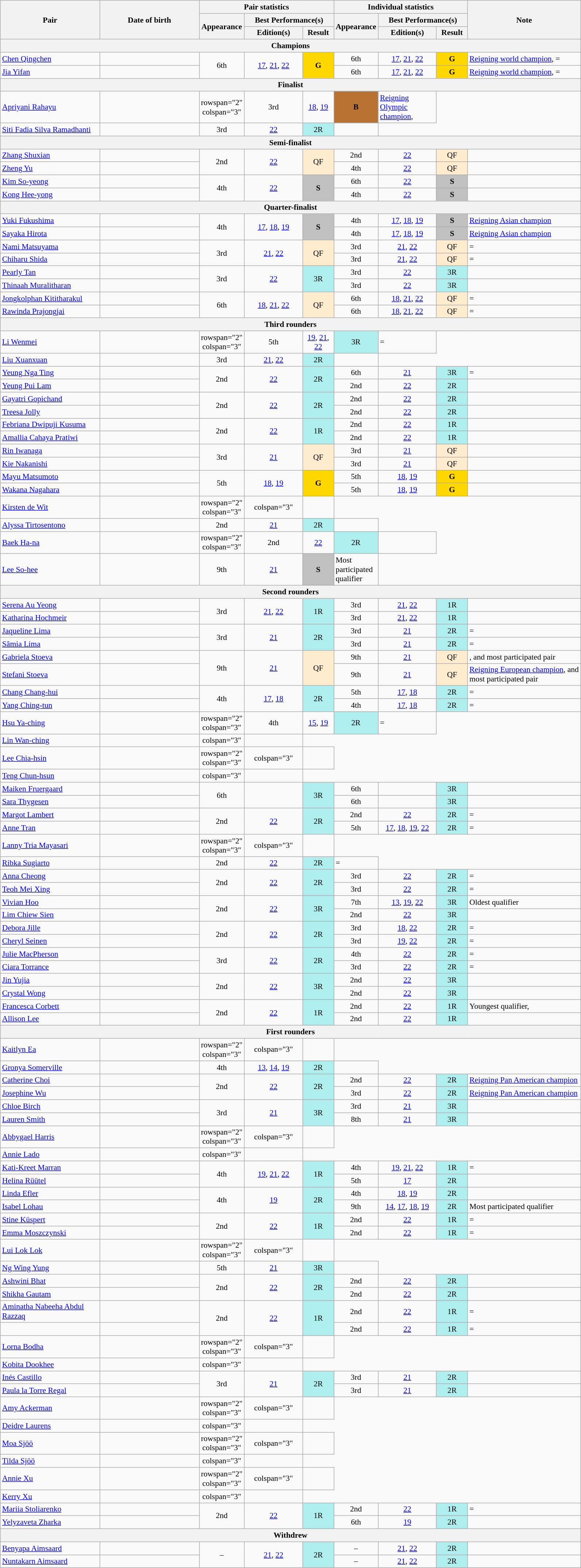<table class="sortable wikitable" style="font-size:90%; text-align:center">
<tr>
<th rowspan="3" width="175">Pair</th>
<th rowspan="3" width="175">Date of birth</th>
<th colspan="3">Pair statistics</th>
<th colspan="3">Individual statistics</th>
<th rowspan="3" width="200">Note</th>
</tr>
<tr>
<th rowspan="2" width="50">Appearance</th>
<th colspan="2">Best Performance(s)</th>
<th rowspan="2" width="50">Appearance</th>
<th colspan="2">Best Performance(s)</th>
</tr>
<tr>
<th width="100">Edition(s)</th>
<th width="50">Result</th>
<th width="100">Edition(s)</th>
<th width="50">Result</th>
</tr>
<tr>
<th colspan="9">Champions</th>
</tr>
<tr>
<td align="left"> <a href='#'>Chen Qingchen</a></td>
<td align="right"></td>
<td rowspan="2">6th</td>
<td rowspan="2"><a href='#'>17</a>, <a href='#'>21</a>, <a href='#'>22</a></td>
<td bgcolor="#FFD700" rowspan="2"><strong>G</strong></td>
<td>6th</td>
<td><a href='#'>17</a>, <a href='#'>21</a>, <a href='#'>22</a></td>
<td bgcolor="#FFD700"><strong>G</strong></td>
<td align="left"><a href='#'>Reigning world champion</a>, =</td>
</tr>
<tr>
<td align="left"> <a href='#'>Jia Yifan</a></td>
<td align="right"></td>
<td>6th</td>
<td><a href='#'>17</a>, <a href='#'>21</a>, <a href='#'>22</a></td>
<td bgcolor="#FFD700"><strong>G</strong></td>
<td align="left"><a href='#'>Reigning world champion</a>, =</td>
</tr>
<tr>
<th colspan="9">Finalist</th>
</tr>
<tr>
<td align="left"> <a href='#'>Apriyani Rahayu</a></td>
<td align="right"></td>
<td>rowspan="2" colspan="3" </td>
<td>3rd</td>
<td><a href='#'>18</a>, <a href='#'>19</a></td>
<td bgcolor="#B87333"><strong>B</strong></td>
<td align="left"><a href='#'>Reigning Olympic champion</a>, </td>
</tr>
<tr>
<td align="left"> <a href='#'>Siti Fadia Silva Ramadhanti</a></td>
<td align="right"></td>
<td>3rd</td>
<td><a href='#'>22</a></td>
<td bgcolor="#AFEEEE">2R</td>
<td align="left"></td>
</tr>
<tr>
<th colspan="9">Semi-finalist</th>
</tr>
<tr>
<td align="left"> <a href='#'>Zhang Shuxian</a></td>
<td align="right"></td>
<td rowspan="2">2nd</td>
<td rowspan="2"><a href='#'>22</a></td>
<td bgcolor="#FFEBCD" rowspan="2">QF</td>
<td>2nd</td>
<td><a href='#'>22</a></td>
<td bgcolor="#FFEBCD">QF</td>
<td align="left"></td>
</tr>
<tr>
<td align="left"> <a href='#'>Zheng Yu</a></td>
<td align="right"></td>
<td>4th</td>
<td><a href='#'>22</a></td>
<td bgcolor="#FFEBCD">QF</td>
<td align="left"></td>
</tr>
<tr>
<td align="left"> <a href='#'>Kim So-yeong</a></td>
<td align="right"></td>
<td rowspan="2">4th</td>
<td rowspan="2"><a href='#'>22</a></td>
<td bgcolor="#C0C0C0" rowspan="2"><strong>S</strong></td>
<td>6th</td>
<td><a href='#'>22</a></td>
<td bgcolor="#C0C0C0"><strong>S</strong></td>
<td align="left"></td>
</tr>
<tr>
<td align="left"> <a href='#'>Kong Hee-yong</a></td>
<td align="right"></td>
<td>4th</td>
<td><a href='#'>22</a></td>
<td bgcolor="#C0C0C0"><strong>S</strong></td>
<td align="left"></td>
</tr>
<tr>
<th colspan="9">Quarter-finalist</th>
</tr>
<tr>
<td align="left"> <a href='#'>Yuki Fukushima</a></td>
<td align="right"></td>
<td rowspan="2">4th</td>
<td rowspan="2"><a href='#'>17</a>, <a href='#'>18</a>, <a href='#'>19</a></td>
<td bgcolor="#C0C0C0" rowspan="2"><strong>S</strong></td>
<td>4th</td>
<td><a href='#'>17</a>, <a href='#'>18</a>, <a href='#'>19</a></td>
<td bgcolor="#C0C0C0"><strong>S</strong></td>
<td align="left"><a href='#'>Reigning Asian champion</a></td>
</tr>
<tr>
<td align="left"> <a href='#'>Sayaka Hirota</a></td>
<td align="right"></td>
<td>4th</td>
<td><a href='#'>17</a>, <a href='#'>18</a>, <a href='#'>19</a></td>
<td bgcolor="#C0C0C0"><strong>S</strong></td>
<td align="left"><a href='#'>Reigning Asian champion</a></td>
</tr>
<tr>
<td align="left"> <a href='#'>Nami Matsuyama</a></td>
<td align="right"></td>
<td rowspan="2">3rd</td>
<td rowspan="2"><a href='#'>21</a>, <a href='#'>22</a></td>
<td bgcolor="#FFEBCD" rowspan="2">QF</td>
<td>3rd</td>
<td><a href='#'>21</a>, <a href='#'>22</a></td>
<td bgcolor="#FFEBCD">QF</td>
<td align="left">=</td>
</tr>
<tr>
<td align="left"> <a href='#'>Chiharu Shida</a></td>
<td align="right"></td>
<td>3rd</td>
<td><a href='#'>21</a>, <a href='#'>22</a></td>
<td bgcolor="#FFEBCD">QF</td>
<td align="left">=</td>
</tr>
<tr>
<td align="left"> <a href='#'>Pearly Tan</a></td>
<td align="right"></td>
<td rowspan="2">3rd</td>
<td rowspan="2"><a href='#'>22</a></td>
<td bgcolor="#AFEEEE" rowspan="2">3R</td>
<td>3rd</td>
<td><a href='#'>22</a></td>
<td bgcolor="#AFEEEE">3R</td>
<td align="left"></td>
</tr>
<tr>
<td align="left"> <a href='#'>Thinaah Muralitharan</a></td>
<td align="right"></td>
<td>3rd</td>
<td><a href='#'>22</a></td>
<td bgcolor="#AFEEEE">3R</td>
<td align="left"></td>
</tr>
<tr>
<td align="left"> <a href='#'>Jongkolphan Kititharakul</a></td>
<td align="right"></td>
<td rowspan="2">6th</td>
<td rowspan="2"><a href='#'>18</a>, <a href='#'>21</a>, <a href='#'>22</a></td>
<td bgcolor="#FFEBCD" rowspan="2">QF</td>
<td>6th</td>
<td><a href='#'>18</a>, <a href='#'>21</a>, <a href='#'>22</a></td>
<td bgcolor="#FFEBCD">QF</td>
<td align="left">=</td>
</tr>
<tr>
<td align="left"> <a href='#'>Rawinda Prajongjai</a></td>
<td align="right"></td>
<td>6th</td>
<td><a href='#'>18</a>, <a href='#'>21</a>, <a href='#'>22</a></td>
<td bgcolor="#FFEBCD">QF</td>
<td align="left">=</td>
</tr>
<tr>
<th colspan="9">Third rounders</th>
</tr>
<tr>
<td align="left"> <a href='#'>Li Wenmei</a></td>
<td align="right"></td>
<td>rowspan="2" colspan="3" </td>
<td>5th</td>
<td><a href='#'>19</a>, <a href='#'>21</a>, <a href='#'>22</a></td>
<td bgcolor="#AFEEEE">3R</td>
<td align="left">=</td>
</tr>
<tr>
<td align="left"> <a href='#'>Liu Xuanxuan</a></td>
<td align="right"></td>
<td>3rd</td>
<td><a href='#'>21</a>, <a href='#'>22</a></td>
<td bgcolor="#AFEEEE">2R</td>
<td align="left"></td>
</tr>
<tr>
<td align="left"> <a href='#'>Yeung Nga Ting</a></td>
<td align="right"></td>
<td rowspan="2">2nd</td>
<td rowspan="2"><a href='#'>22</a></td>
<td bgcolor="#AFEEEE" rowspan="2">2R</td>
<td>6th</td>
<td><a href='#'>21</a></td>
<td bgcolor="#AFEEEE">3R</td>
<td align="left">=</td>
</tr>
<tr>
<td align="left"> <a href='#'>Yeung Pui Lam</a></td>
<td align="right"></td>
<td>2nd</td>
<td><a href='#'>22</a></td>
<td bgcolor="#AFEEEE">2R</td>
<td align="left"></td>
</tr>
<tr>
<td align="left"> <a href='#'>Gayatri Gopichand</a></td>
<td align="right"></td>
<td rowspan="2">2nd</td>
<td rowspan="2"><a href='#'>22</a></td>
<td bgcolor="#AFEEEE" rowspan="2">2R</td>
<td>2nd</td>
<td><a href='#'>22</a></td>
<td bgcolor="#AFEEEE">2R</td>
<td align="left"></td>
</tr>
<tr>
<td align="left"> <a href='#'>Treesa Jolly</a></td>
<td align="right"></td>
<td>2nd</td>
<td><a href='#'>22</a></td>
<td bgcolor="#AFEEEE">2R</td>
<td align="left"></td>
</tr>
<tr>
<td align="left"> <a href='#'>Febriana Dwipuji Kusuma</a></td>
<td align="right"></td>
<td rowspan="2">2nd</td>
<td rowspan="2"><a href='#'>22</a></td>
<td bgcolor="#AFEEEE" rowspan="2">1R</td>
<td>2nd</td>
<td><a href='#'>22</a></td>
<td bgcolor="#AFEEEE">1R</td>
<td align="left"></td>
</tr>
<tr>
<td align="left"> <a href='#'>Amallia Cahaya Pratiwi</a></td>
<td align="right"></td>
<td>2nd</td>
<td><a href='#'>22</a></td>
<td bgcolor="#AFEEEE">1R</td>
<td align="left"></td>
</tr>
<tr>
<td align="left"> <a href='#'>Rin Iwanaga</a></td>
<td align="right"></td>
<td rowspan="2">3rd</td>
<td rowspan="2"><a href='#'>21</a></td>
<td bgcolor="#FFEBCD" rowspan="2">QF</td>
<td>3rd</td>
<td><a href='#'>21</a></td>
<td bgcolor="#FFEBCD">QF</td>
<td align="left"></td>
</tr>
<tr>
<td align="left"> <a href='#'>Kie Nakanishi</a></td>
<td align="right"></td>
<td>3rd</td>
<td><a href='#'>21</a></td>
<td bgcolor="#FFEBCD">QF</td>
<td align="left"></td>
</tr>
<tr>
<td align="left"> <a href='#'>Mayu Matsumoto</a></td>
<td align="right"></td>
<td rowspan="2">5th</td>
<td rowspan="2"><a href='#'>18</a>, <a href='#'>19</a></td>
<td bgcolor="#FFD700" rowspan="2"><strong>G</strong></td>
<td>5th</td>
<td><a href='#'>18</a>, <a href='#'>19</a></td>
<td bgcolor="#FFD700"><strong>G</strong></td>
<td align="left"></td>
</tr>
<tr>
<td align="left"> <a href='#'>Wakana Nagahara</a></td>
<td align="right"></td>
<td>5th</td>
<td><a href='#'>18</a>, <a href='#'>19</a></td>
<td bgcolor="#FFD700"><strong>G</strong></td>
<td align="left"></td>
</tr>
<tr>
<td align="left"> <a href='#'>Kirsten de Wit</a></td>
<td align="right"></td>
<td>rowspan="2" colspan="3" </td>
<td>colspan="3" </td>
<td align="left"></td>
</tr>
<tr>
<td align="left"> <a href='#'>Alyssa Tirtosentono</a></td>
<td align="right"></td>
<td>2nd</td>
<td><a href='#'>21</a></td>
<td bgcolor="#AFEEEE">2R</td>
<td align="left"></td>
</tr>
<tr>
<td align="left"> <a href='#'>Baek Ha-na</a></td>
<td align="right"></td>
<td>rowspan="2" colspan="3" </td>
<td>2nd</td>
<td><a href='#'>22</a></td>
<td bgcolor="#AFEEEE">2R</td>
<td align="left"></td>
</tr>
<tr>
<td align="left"> <a href='#'>Lee So-hee</a></td>
<td align="right"></td>
<td>9th</td>
<td><a href='#'>21</a></td>
<td bgcolor="#C0C0C0"><strong>S</strong></td>
<td align="left">Most participated qualifier</td>
</tr>
<tr>
<th colspan="9">Second rounders</th>
</tr>
<tr>
<td align="left"> <a href='#'>Serena Au Yeong</a></td>
<td align="right"></td>
<td rowspan="2">3rd</td>
<td rowspan="2"><a href='#'>21</a>, <a href='#'>22</a></td>
<td bgcolor="#AFEEEE" rowspan="2">1R</td>
<td>3rd</td>
<td><a href='#'>21</a>, <a href='#'>22</a></td>
<td bgcolor="#AFEEEE">1R</td>
<td align="left"></td>
</tr>
<tr>
<td align="left"> <a href='#'>Katharina Hochmeir</a></td>
<td align="right"></td>
<td>3rd</td>
<td><a href='#'>21</a>, <a href='#'>22</a></td>
<td bgcolor="#AFEEEE">1R</td>
<td align="left"></td>
</tr>
<tr>
<td align="left"> <a href='#'>Jaqueline Lima</a></td>
<td align="right"></td>
<td rowspan="2">3rd</td>
<td rowspan="2"><a href='#'>21</a></td>
<td bgcolor="#AFEEEE" rowspan="2">2R</td>
<td>3rd</td>
<td><a href='#'>21</a></td>
<td bgcolor="#AFEEEE">2R</td>
<td align="left">=</td>
</tr>
<tr>
<td align="left"> <a href='#'>Sâmia Lima</a></td>
<td align="right"></td>
<td>3rd</td>
<td><a href='#'>21</a></td>
<td bgcolor="#AFEEEE">2R</td>
<td align="left">=</td>
</tr>
<tr>
<td align="left"> <a href='#'>Gabriela Stoeva</a></td>
<td align="right"></td>
<td rowspan="2">9th</td>
<td rowspan="2"><a href='#'>21</a></td>
<td bgcolor="#FFEBCD" rowspan="2">QF</td>
<td>9th</td>
<td><a href='#'>21</a></td>
<td bgcolor="#FFEBCD">QF</td>
<td align="left">, and most participated pair</td>
</tr>
<tr>
<td align="left"> <a href='#'>Stefani Stoeva</a></td>
<td align="right"></td>
<td>9th</td>
<td><a href='#'>21</a></td>
<td bgcolor="#FFEBCD">QF</td>
<td align="left"><a href='#'>Reigning European champion</a>, and most participated pair</td>
</tr>
<tr>
<td align="left"> <a href='#'>Chang Chang-hui</a></td>
<td align="right"></td>
<td rowspan="2">4th</td>
<td rowspan="2"><a href='#'>17</a>, <a href='#'>18</a></td>
<td bgcolor="#AFEEEE" rowspan="2">2R</td>
<td>5th</td>
<td><a href='#'>17</a>, <a href='#'>18</a></td>
<td bgcolor="#AFEEEE">2R</td>
<td align="left">=</td>
</tr>
<tr>
<td align="left"> <a href='#'>Yang Ching-tun</a></td>
<td align="right"></td>
<td>4th</td>
<td><a href='#'>17</a>, <a href='#'>18</a></td>
<td bgcolor="#AFEEEE">2R</td>
<td align="left">=</td>
</tr>
<tr>
<td align="left"> <a href='#'>Hsu Ya-ching</a></td>
<td align="right"></td>
<td>rowspan="2" colspan="3" </td>
<td>4th</td>
<td><a href='#'>15</a>, <a href='#'>19</a></td>
<td bgcolor="#AFEEEE">2R</td>
<td align="left">=</td>
</tr>
<tr>
<td align="left"> <a href='#'>Lin Wan-ching</a></td>
<td align="right"></td>
<td>colspan="3" </td>
<td align="left"></td>
</tr>
<tr>
<td align="left"> <a href='#'>Lee Chia-hsin</a></td>
<td align="right"></td>
<td>rowspan="2" colspan="3" </td>
<td>colspan="3" </td>
<td align="left"></td>
</tr>
<tr>
<td align="left"> <a href='#'>Teng Chun-hsun</a></td>
<td align="right"></td>
<td>colspan="3" </td>
<td align="left"></td>
</tr>
<tr>
<td align="left"> <a href='#'>Maiken Fruergaard</a></td>
<td align="right"></td>
<td rowspan="2">6th</td>
<td rowspan="2"></td>
<td bgcolor="#AFEEEE" rowspan="2">3R</td>
<td>6th</td>
<td></td>
<td bgcolor="#AFEEEE">3R</td>
<td align="left"></td>
</tr>
<tr>
<td align="left"> <a href='#'>Sara Thygesen</a></td>
<td align="right"></td>
<td>6th</td>
<td></td>
<td bgcolor="#AFEEEE">3R</td>
<td align="left"></td>
</tr>
<tr>
<td align="left"> <a href='#'>Margot Lambert</a></td>
<td align="right"></td>
<td rowspan="2">2nd</td>
<td rowspan="2"><a href='#'>22</a></td>
<td bgcolor="#AFEEEE" rowspan="2">2R</td>
<td>2nd</td>
<td><a href='#'>22</a></td>
<td bgcolor="#AFEEEE">2R</td>
<td align="left">=</td>
</tr>
<tr>
<td align="left"> <a href='#'>Anne Tran</a></td>
<td align="right"></td>
<td>5th</td>
<td><a href='#'>17</a>, <a href='#'>18</a>, <a href='#'>19</a>, <a href='#'>22</a></td>
<td bgcolor="#AFEEEE">2R</td>
<td align="left">=</td>
</tr>
<tr>
<td align="left"> <a href='#'>Lanny Tria Mayasari</a></td>
<td align="right"></td>
<td>rowspan="2" colspan="3" </td>
<td>colspan="3" </td>
<td align="left"></td>
</tr>
<tr>
<td align="left"> <a href='#'>Ribka Sugiarto</a></td>
<td align="right"></td>
<td>2nd</td>
<td><a href='#'>22</a></td>
<td bgcolor="#AFEEEE">2R</td>
<td align="left">=</td>
</tr>
<tr>
<td align="left"> <a href='#'>Anna Cheong</a></td>
<td align="right"></td>
<td rowspan="2">2nd</td>
<td rowspan="2"><a href='#'>22</a></td>
<td bgcolor="#AFEEEE" rowspan="2">2R</td>
<td>3rd</td>
<td><a href='#'>22</a></td>
<td bgcolor="#AFEEEE">2R</td>
<td align="left">=</td>
</tr>
<tr>
<td align="left"> <a href='#'>Teoh Mei Xing</a></td>
<td align="right"></td>
<td>3rd</td>
<td><a href='#'>22</a></td>
<td bgcolor="#AFEEEE">2R</td>
<td align="left">=</td>
</tr>
<tr>
<td align="left"> <a href='#'>Vivian Hoo</a></td>
<td align="right"></td>
<td rowspan="2">2nd</td>
<td rowspan="2"><a href='#'>22</a></td>
<td bgcolor="#AFEEEE" rowspan="2">3R</td>
<td>7th</td>
<td><a href='#'>13</a>, <a href='#'>19</a>, <a href='#'>22</a></td>
<td bgcolor="#AFEEEE">3R</td>
<td align="left">Oldest qualifier</td>
</tr>
<tr>
<td align="left"> <a href='#'>Lim Chiew Sien</a></td>
<td align="right"></td>
<td>2nd</td>
<td><a href='#'>22</a></td>
<td bgcolor="#AFEEEE">3R</td>
<td align="left"></td>
</tr>
<tr>
<td align="left"> <a href='#'>Debora Jille</a></td>
<td align="right"></td>
<td rowspan="2">2nd</td>
<td rowspan="2"><a href='#'>22</a></td>
<td bgcolor="#AFEEEE" rowspan="2">2R</td>
<td>3rd</td>
<td><a href='#'>18</a>, <a href='#'>22</a></td>
<td bgcolor="#AFEEEE">2R</td>
<td align="left">=</td>
</tr>
<tr>
<td align="left"> <a href='#'>Cheryl Seinen</a></td>
<td align="right"></td>
<td>3rd</td>
<td><a href='#'>19</a>, <a href='#'>22</a></td>
<td bgcolor="#AFEEEE">2R</td>
<td align="left">=</td>
</tr>
<tr>
<td align="left"> <a href='#'>Julie MacPherson</a></td>
<td align="right"></td>
<td rowspan="2">3rd</td>
<td rowspan="2"><a href='#'>22</a></td>
<td bgcolor="#AFEEEE" rowspan="2">2R</td>
<td>4th</td>
<td><a href='#'>22</a></td>
<td bgcolor="#AFEEEE">2R</td>
<td align="left">=</td>
</tr>
<tr>
<td align="left"> <a href='#'>Ciara Torrance</a></td>
<td align="right"></td>
<td>3rd</td>
<td><a href='#'>22</a></td>
<td bgcolor="#AFEEEE">2R</td>
<td align="left">=</td>
</tr>
<tr>
<td align="left"> <a href='#'>Jin Yujia</a></td>
<td align="right"></td>
<td rowspan="2">2nd</td>
<td rowspan="2"><a href='#'>22</a></td>
<td bgcolor="#AFEEEE" rowspan="2">3R</td>
<td>2nd</td>
<td><a href='#'>22</a></td>
<td bgcolor="#AFEEEE">3R</td>
<td align="left"></td>
</tr>
<tr>
<td align="left"> <a href='#'>Crystal Wong</a></td>
<td align="right"></td>
<td>2nd</td>
<td><a href='#'>22</a></td>
<td bgcolor="#AFEEEE">3R</td>
<td align="left"></td>
</tr>
<tr>
<td align="left"> <a href='#'>Francesca Corbett</a></td>
<td align="right"></td>
<td rowspan="2">2nd</td>
<td rowspan="2"><a href='#'>22</a></td>
<td bgcolor="#AFEEEE" rowspan="2">1R</td>
<td>2nd</td>
<td><a href='#'>22</a></td>
<td bgcolor="#AFEEEE">1R</td>
<td align="left">Youngest qualifier, </td>
</tr>
<tr>
<td align="left"> <a href='#'>Allison Lee</a></td>
<td align="right"></td>
<td>2nd</td>
<td><a href='#'>22</a></td>
<td bgcolor="#AFEEEE">1R</td>
<td align="left"></td>
</tr>
<tr>
<th colspan="9">First rounders</th>
</tr>
<tr>
<td align="left"> <a href='#'>Kaitlyn Ea</a></td>
<td align="right"></td>
<td>rowspan="2" colspan="3" </td>
<td>colspan="3" </td>
<td align="left"></td>
</tr>
<tr>
<td align="left"> <a href='#'>Gronya Somerville</a></td>
<td align="right"></td>
<td>4th</td>
<td><a href='#'>13</a>, <a href='#'>14</a>, <a href='#'>19</a></td>
<td bgcolor="#AFEEEE">2R</td>
<td align="left"></td>
</tr>
<tr>
<td align="left"> <a href='#'>Catherine Choi</a></td>
<td align="right"></td>
<td rowspan="2">2nd</td>
<td rowspan="2"><a href='#'>22</a></td>
<td bgcolor="#AFEEEE" rowspan="2">2R</td>
<td>2nd</td>
<td><a href='#'>22</a></td>
<td bgcolor="#AFEEEE">2R</td>
<td align="left"><a href='#'>Reigning Pan American champion</a></td>
</tr>
<tr>
<td align="left"> <a href='#'>Josephine Wu</a></td>
<td align="right"></td>
<td>3rd</td>
<td><a href='#'>22</a></td>
<td bgcolor="#AFEEEE">2R</td>
<td align="left"><a href='#'>Reigning Pan American champion</a></td>
</tr>
<tr>
<td align="left"> <a href='#'>Chloe Birch</a></td>
<td align="right"></td>
<td rowspan="2">3rd</td>
<td rowspan="2"><a href='#'>21</a></td>
<td bgcolor="#AFEEEE" rowspan="2">3R</td>
<td>3rd</td>
<td><a href='#'>21</a></td>
<td bgcolor="#AFEEEE">3R</td>
<td align="left"></td>
</tr>
<tr>
<td align="left"> <a href='#'>Lauren Smith</a></td>
<td align="right"></td>
<td>8th</td>
<td><a href='#'>21</a></td>
<td bgcolor="#AFEEEE">3R</td>
<td align="left"></td>
</tr>
<tr>
<td align="left"> <a href='#'>Abbygael Harris</a></td>
<td align="right"></td>
<td>rowspan="2" colspan="3" </td>
<td>colspan="3" </td>
<td align="left"></td>
</tr>
<tr>
<td align="left"> <a href='#'>Annie Lado</a></td>
<td align="right"></td>
<td>colspan="3" </td>
<td align="left"></td>
</tr>
<tr>
<td align="left"> <a href='#'>Kati-Kreet Marran</a></td>
<td align="right"></td>
<td rowspan="2">4th</td>
<td rowspan="2"><a href='#'>19</a>, <a href='#'>21</a>, <a href='#'>22</a></td>
<td bgcolor="#AFEEEE" rowspan="2">1R</td>
<td>4th</td>
<td><a href='#'>19</a>, <a href='#'>21</a>, <a href='#'>22</a></td>
<td bgcolor="#AFEEEE">1R</td>
<td align="left">=</td>
</tr>
<tr>
<td align="left"> <a href='#'>Helina Rüütel</a></td>
<td align="right"></td>
<td>5th</td>
<td><a href='#'>17</a></td>
<td bgcolor="#AFEEEE">2R</td>
<td align="left"></td>
</tr>
<tr>
<td align="left"> <a href='#'>Linda Efler</a></td>
<td align="right"></td>
<td rowspan="2">4th</td>
<td rowspan="2"><a href='#'>19</a></td>
<td bgcolor="#AFEEEE" rowspan="2">2R</td>
<td>4th</td>
<td><a href='#'>18</a>, <a href='#'>19</a></td>
<td bgcolor="#AFEEEE">2R</td>
<td align="left"></td>
</tr>
<tr>
<td align="left"> <a href='#'>Isabel Lohau</a></td>
<td align="right"></td>
<td>9th</td>
<td><a href='#'>14</a>, <a href='#'>17</a>, <a href='#'>18</a>, <a href='#'>19</a></td>
<td bgcolor="#AFEEEE">2R</td>
<td align="left">Most participated qualifier</td>
</tr>
<tr>
<td align="left"> <a href='#'>Stine Küspert</a></td>
<td align="right"></td>
<td rowspan="2">2nd</td>
<td rowspan="2"><a href='#'>22</a></td>
<td bgcolor="#AFEEEE" rowspan="2">1R</td>
<td>2nd</td>
<td><a href='#'>22</a></td>
<td bgcolor="#AFEEEE">1R</td>
<td align="left">=</td>
</tr>
<tr>
<td align="left"> <a href='#'>Emma Moszczynski</a></td>
<td align="right"></td>
<td>2nd</td>
<td><a href='#'>22</a></td>
<td bgcolor="#AFEEEE">1R</td>
<td align="left">=</td>
</tr>
<tr>
<td align="left"> <a href='#'>Lui Lok Lok</a></td>
<td align="right"></td>
<td>rowspan="2" colspan="3" </td>
<td>colspan="3" </td>
<td align="left"></td>
</tr>
<tr>
<td align="left"> <a href='#'>Ng Wing Yung</a></td>
<td align="right"></td>
<td>5th</td>
<td><a href='#'>21</a></td>
<td bgcolor="#AFEEEE">3R</td>
<td align="left"></td>
</tr>
<tr>
<td align="left"> <a href='#'>Ashwini Bhat</a></td>
<td align="right"></td>
<td rowspan="2">2nd</td>
<td rowspan="2"><a href='#'>22</a></td>
<td bgcolor="#AFEEEE" rowspan="2">2R</td>
<td>2nd</td>
<td><a href='#'>22</a></td>
<td bgcolor="#AFEEEE">2R</td>
<td align="left"></td>
</tr>
<tr>
<td align="left"> <a href='#'>Shikha Gautam</a></td>
<td align="right"></td>
<td>2nd</td>
<td><a href='#'>22</a></td>
<td bgcolor="#AFEEEE">2R</td>
<td align="left"></td>
</tr>
<tr>
<td align="left"> <a href='#'>Aminatha Nabeeha Abdul Razzaq</a></td>
<td align="right"></td>
<td rowspan="2">2nd</td>
<td rowspan="2"><a href='#'>22</a></td>
<td bgcolor="#AFEEEE" rowspan="2">1R</td>
<td>2nd</td>
<td><a href='#'>22</a></td>
<td bgcolor="#AFEEEE">1R</td>
<td align="left">=</td>
</tr>
<tr>
<td align="left"></td>
<td align="right"></td>
<td>2nd</td>
<td><a href='#'>22</a></td>
<td bgcolor="#AFEEEE">1R</td>
<td align="left">=</td>
</tr>
<tr>
<td align="left"> <a href='#'>Lorna Bodha</a></td>
<td align="right"></td>
<td>rowspan="2" colspan="3" </td>
<td>colspan="3" </td>
<td align="left"></td>
</tr>
<tr>
<td align="left"> <a href='#'>Kobita Dookhee</a></td>
<td align="right"></td>
<td>colspan="3" </td>
<td align="left"></td>
</tr>
<tr>
<td align="left"> <a href='#'>Inés Castillo</a></td>
<td align="right"></td>
<td rowspan="2">3rd</td>
<td rowspan="2"><a href='#'>21</a></td>
<td bgcolor="#AFEEEE" rowspan="2">2R</td>
<td>3rd</td>
<td><a href='#'>21</a></td>
<td bgcolor="#AFEEEE">2R</td>
<td align="left"></td>
</tr>
<tr>
<td align="left"> <a href='#'>Paula la Torre Regal</a></td>
<td align="right"></td>
<td>3rd</td>
<td><a href='#'>21</a></td>
<td bgcolor="#AFEEEE">2R</td>
<td align="left"></td>
</tr>
<tr>
<td align="left"> <a href='#'>Amy Ackerman</a></td>
<td align="right"></td>
<td>rowspan="2" colspan="3" </td>
<td>colspan="3" </td>
<td align="left"></td>
</tr>
<tr>
<td align="left"> <a href='#'>Deidre Laurens</a></td>
<td align="right"></td>
<td>colspan="3" </td>
<td align="left"></td>
</tr>
<tr>
<td align="left"> <a href='#'>Moa Sjöö</a></td>
<td align="right"></td>
<td>rowspan="2" colspan="3" </td>
<td>colspan="3" </td>
<td align="left"></td>
</tr>
<tr>
<td align="left"> <a href='#'>Tilda Sjöö</a></td>
<td align="right"></td>
<td>colspan="3" </td>
<td align="left"></td>
</tr>
<tr>
<td align="left"> <a href='#'>Annie Xu</a></td>
<td align="right"></td>
<td>rowspan="2" colspan="3" </td>
<td>colspan="3" </td>
<td align="left"></td>
</tr>
<tr>
<td align="left"> <a href='#'>Kerry Xu</a></td>
<td align="right"></td>
<td>colspan="3" </td>
<td align="left"></td>
</tr>
<tr>
<td align="left"> <a href='#'>Mariia Stoliarenko</a></td>
<td align="right"></td>
<td rowspan="2">2nd</td>
<td rowspan="2"><a href='#'>22</a></td>
<td bgcolor="#AFEEEE" rowspan="2">1R</td>
<td>2nd</td>
<td><a href='#'>22</a></td>
<td bgcolor="#AFEEEE">1R</td>
<td align="left">=</td>
</tr>
<tr>
<td align="left"> <a href='#'>Yelyzaveta Zharka</a></td>
<td align="right"></td>
<td>6th</td>
<td><a href='#'>19</a></td>
<td bgcolor="#AFEEEE">2R</td>
<td align="left"></td>
</tr>
<tr>
<th colspan="9">Withdrew</th>
</tr>
<tr>
<td align="left"> <a href='#'>Benyapa Aimsaard</a></td>
<td align="right"></td>
<td rowspan="2">–</td>
<td rowspan="2"><a href='#'>21</a>, <a href='#'>22</a></td>
<td bgcolor="#AFEEEE" rowspan="2">2R</td>
<td>–</td>
<td><a href='#'>21</a>, <a href='#'>22</a></td>
<td bgcolor="#AFEEEE">2R</td>
<td align="left"></td>
</tr>
<tr>
<td align="left"> <a href='#'>Nuntakarn Aimsaard</a></td>
<td align="right"></td>
<td>–</td>
<td><a href='#'>21</a>, <a href='#'>22</a></td>
<td bgcolor="#AFEEEE">2R</td>
<td align="left"></td>
</tr>
</table>
